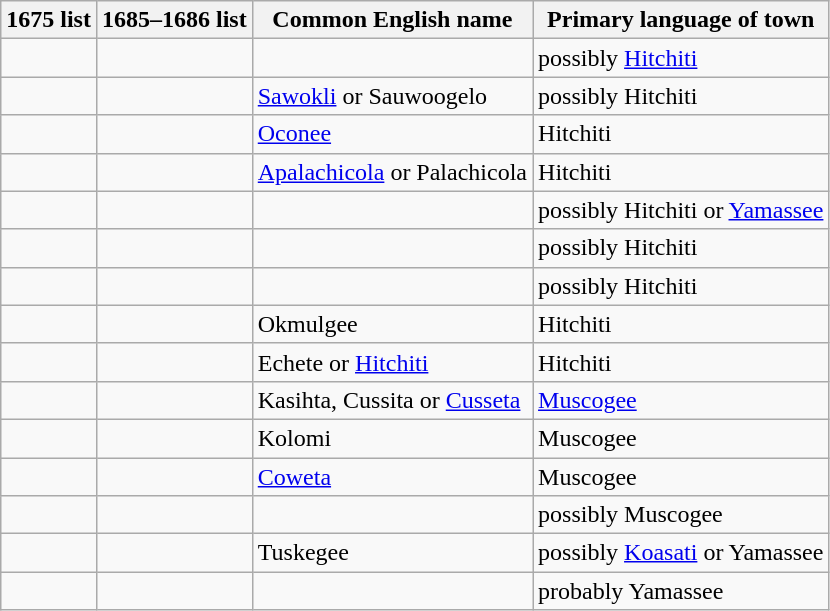<table class="wikitable">
<tr>
<th>1675 list</th>
<th>1685–1686 list</th>
<th>Common English name</th>
<th>Primary language of town</th>
</tr>
<tr>
<td></td>
<td></td>
<td></td>
<td>possibly <a href='#'>Hitchiti</a></td>
</tr>
<tr>
<td></td>
<td></td>
<td><a href='#'>Sawokli</a> or Sauwoogelo</td>
<td>possibly Hitchiti</td>
</tr>
<tr>
<td></td>
<td></td>
<td><a href='#'>Oconee</a></td>
<td>Hitchiti</td>
</tr>
<tr>
<td></td>
<td></td>
<td><a href='#'>Apalachicola</a> or Palachicola</td>
<td>Hitchiti</td>
</tr>
<tr>
<td></td>
<td></td>
<td></td>
<td>possibly Hitchiti or <a href='#'>Yamassee</a></td>
</tr>
<tr>
<td></td>
<td></td>
<td></td>
<td>possibly Hitchiti</td>
</tr>
<tr>
<td></td>
<td></td>
<td></td>
<td>possibly Hitchiti</td>
</tr>
<tr>
<td></td>
<td></td>
<td>Okmulgee</td>
<td>Hitchiti</td>
</tr>
<tr>
<td></td>
<td></td>
<td>Echete or <a href='#'>Hitchiti</a></td>
<td>Hitchiti</td>
</tr>
<tr>
<td></td>
<td></td>
<td>Kasihta, Cussita or <a href='#'>Cusseta</a></td>
<td><a href='#'>Muscogee</a></td>
</tr>
<tr>
<td></td>
<td></td>
<td>Kolomi</td>
<td>Muscogee</td>
</tr>
<tr>
<td></td>
<td></td>
<td><a href='#'>Coweta</a></td>
<td>Muscogee</td>
</tr>
<tr>
<td></td>
<td></td>
<td></td>
<td>possibly Muscogee</td>
</tr>
<tr>
<td></td>
<td></td>
<td>Tuskegee</td>
<td>possibly <a href='#'>Koasati</a> or Yamassee</td>
</tr>
<tr>
<td></td>
<td></td>
<td></td>
<td>probably Yamassee</td>
</tr>
</table>
